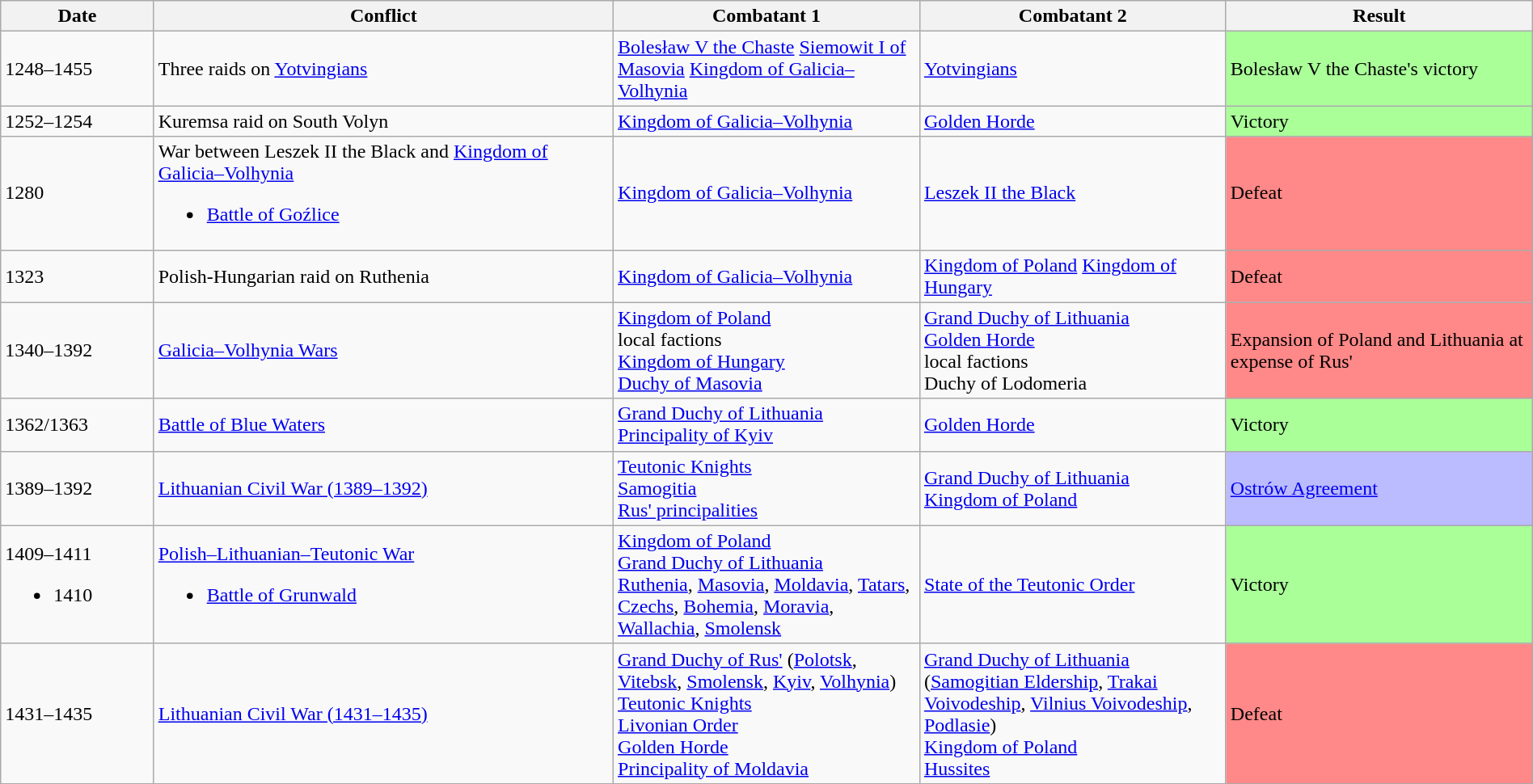<table class="wikitable" width="100%">
<tr>
<th width="10%">Date</th>
<th width="30%">Conflict</th>
<th width="20%">Combatant 1</th>
<th width="20%">Combatant 2</th>
<th width="20%">Result</th>
</tr>
<tr>
<td>1248–1455</td>
<td>Three raids on <a href='#'>Yotvingians</a></td>
<td> <a href='#'>Bolesław V the Chaste</a> <a href='#'>Siemowit I of Masovia</a> <a href='#'>Kingdom of Galicia–Volhynia</a></td>
<td><a href='#'>Yotvingians</a></td>
<td style="background:#AF9">Bolesław V the Chaste's victory</td>
</tr>
<tr>
<td>1252–1254</td>
<td>Kuremsa raid on South Volyn</td>
<td> <a href='#'>Kingdom of Galicia–Volhynia</a></td>
<td> <a href='#'>Golden Horde</a></td>
<td style="background:#AF9">Victory</td>
</tr>
<tr>
<td>1280</td>
<td>War between Leszek II the Black and <a href='#'>Kingdom of Galicia–Volhynia</a><br><ul><li><a href='#'>Battle of Goźlice</a></li></ul></td>
<td> <a href='#'>Kingdom of Galicia–Volhynia</a></td>
<td> <a href='#'>Leszek II the Black</a></td>
<td style="background:#F88">Defeat</td>
</tr>
<tr>
<td>1323</td>
<td>Polish-Hungarian raid on Ruthenia</td>
<td> <a href='#'>Kingdom of Galicia–Volhynia</a></td>
<td> <a href='#'>Kingdom of Poland</a> <a href='#'>Kingdom of Hungary</a></td>
<td style="background:#F88">Defeat</td>
</tr>
<tr>
<td>1340–1392</td>
<td><a href='#'>Galicia–Volhynia Wars</a></td>
<td> <a href='#'>Kingdom of Poland</a><br> local factions<br> <a href='#'>Kingdom of Hungary</a><br> <a href='#'>Duchy of Masovia</a></td>
<td> <a href='#'>Grand Duchy of Lithuania</a><br><a href='#'>Golden Horde</a><br> local factions<br> Duchy of Lodomeria</td>
<td style="background:#F88">Expansion of Poland and Lithuania at expense of Rus'</td>
</tr>
<tr>
<td>1362/1363</td>
<td><a href='#'>Battle of Blue Waters</a></td>
<td> <a href='#'>Grand Duchy of Lithuania</a><br> <a href='#'>Principality of Kyiv</a></td>
<td><a href='#'>Golden Horde</a></td>
<td style="background:#AF9">Victory</td>
</tr>
<tr>
<td>1389–1392</td>
<td><a href='#'>Lithuanian Civil War (1389–1392)</a></td>
<td> <a href='#'>Teutonic Knights</a> <br>  <a href='#'>Samogitia</a> <br>  <a href='#'>Rus' principalities</a></td>
<td> <a href='#'>Grand Duchy of Lithuania</a> <br>  <a href='#'>Kingdom of Poland</a></td>
<td style="background:#BBF"><a href='#'>Ostrów Agreement</a></td>
</tr>
<tr>
<td>1409–1411<br><ul><li>1410</li></ul></td>
<td><a href='#'>Polish–Lithuanian–Teutonic War</a><br><ul><li><a href='#'>Battle of Grunwald</a></li></ul></td>
<td> <a href='#'>Kingdom of Poland</a><br> <a href='#'>Grand Duchy of Lithuania</a><br><a href='#'>Ruthenia</a>, <a href='#'>Masovia</a>, <a href='#'>Moldavia</a>, <a href='#'>Tatars</a>, <a href='#'>Czechs</a>, <a href='#'>Bohemia</a>, <a href='#'>Moravia</a>, <a href='#'>Wallachia</a>, <a href='#'>Smolensk</a></td>
<td> <a href='#'>State of the Teutonic Order</a></td>
<td style="background:#AF9">Victory</td>
</tr>
<tr>
<td>1431–1435</td>
<td><a href='#'>Lithuanian Civil War (1431–1435)</a></td>
<td> <a href='#'>Grand Duchy of Rus'</a> (<a href='#'>Polotsk</a>, <a href='#'>Vitebsk</a>, <a href='#'>Smolensk</a>, <a href='#'>Kyiv</a>, <a href='#'>Volhynia</a>) <br>  <a href='#'>Teutonic Knights</a> <br>  <a href='#'>Livonian Order</a> <br>  <a href='#'>Golden Horde</a> <br>  <a href='#'>Principality of Moldavia</a></td>
<td> <a href='#'>Grand Duchy of Lithuania</a> (<a href='#'>Samogitian Eldership</a>, <a href='#'>Trakai Voivodeship</a>, <a href='#'>Vilnius Voivodeship</a>, <a href='#'>Podlasie</a>) <br>  <a href='#'>Kingdom of Poland</a> <br> <a href='#'>Hussites</a></td>
<td style="background:#F88">Defeat</td>
</tr>
</table>
